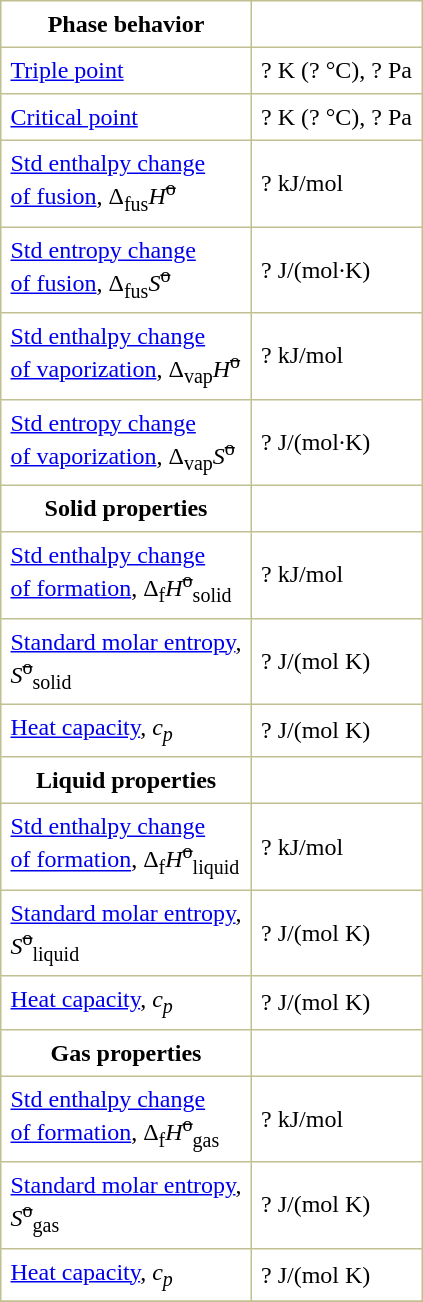<table border="1" cellspacing="0" cellpadding="6" style="margin: 0 0 0 0.5em; background: #FFFFFF; border-collapse: collapse; border-color: #C0C090;">
<tr>
<th>Phase behavior</th>
</tr>
<tr>
<td><a href='#'>Triple point</a></td>
<td>? K (? °C), ? Pa</td>
</tr>
<tr>
<td><a href='#'>Critical point</a></td>
<td>? K (? °C), ? Pa</td>
</tr>
<tr>
<td><a href='#'>Std enthalpy change<br>of fusion</a>, Δ<sub>fus</sub><em>H</em><sup><s>o</s></sup></td>
<td>? kJ/mol</td>
</tr>
<tr>
<td><a href='#'>Std entropy change<br>of fusion</a>, Δ<sub>fus</sub><em>S</em><sup><s>o</s></sup></td>
<td>? J/(mol·K)</td>
</tr>
<tr>
<td><a href='#'>Std enthalpy change<br>of vaporization</a>, Δ<sub>vap</sub><em>H</em><sup><s>o</s></sup></td>
<td>? kJ/mol</td>
</tr>
<tr>
<td><a href='#'>Std entropy change<br>of vaporization</a>, Δ<sub>vap</sub><em>S</em><sup><s>o</s></sup></td>
<td>? J/(mol·K)</td>
</tr>
<tr>
<th>Solid properties</th>
</tr>
<tr>
<td><a href='#'>Std enthalpy change<br>of formation</a>, Δ<sub>f</sub><em>H</em><sup><s>o</s></sup><sub>solid</sub></td>
<td>? kJ/mol</td>
</tr>
<tr>
<td><a href='#'>Standard molar entropy</a>,<br><em>S</em><sup><s>o</s></sup><sub>solid</sub></td>
<td>? J/(mol K)</td>
</tr>
<tr>
<td><a href='#'>Heat capacity</a>, <em>c<sub>p</sub></em></td>
<td>? J/(mol K)</td>
</tr>
<tr>
<th>Liquid properties</th>
</tr>
<tr>
<td><a href='#'>Std enthalpy change<br>of formation</a>, Δ<sub>f</sub><em>H</em><sup><s>o</s></sup><sub>liquid</sub></td>
<td>? kJ/mol</td>
</tr>
<tr>
<td><a href='#'>Standard molar entropy</a>,<br><em>S</em><sup><s>o</s></sup><sub>liquid</sub></td>
<td>? J/(mol K)</td>
</tr>
<tr>
<td><a href='#'>Heat capacity</a>, <em>c<sub>p</sub></em></td>
<td>? J/(mol K)</td>
</tr>
<tr>
<th>Gas properties</th>
</tr>
<tr>
<td><a href='#'>Std enthalpy change<br>of formation</a>, Δ<sub>f</sub><em>H</em><sup><s>o</s></sup><sub>gas</sub></td>
<td>? kJ/mol</td>
</tr>
<tr>
<td><a href='#'>Standard molar entropy</a>,<br><em>S</em><sup><s>o</s></sup><sub>gas</sub></td>
<td>? J/(mol K)</td>
</tr>
<tr>
<td><a href='#'>Heat capacity</a>, <em>c<sub>p</sub></em></td>
<td>? J/(mol K)</td>
</tr>
<tr>
</tr>
</table>
